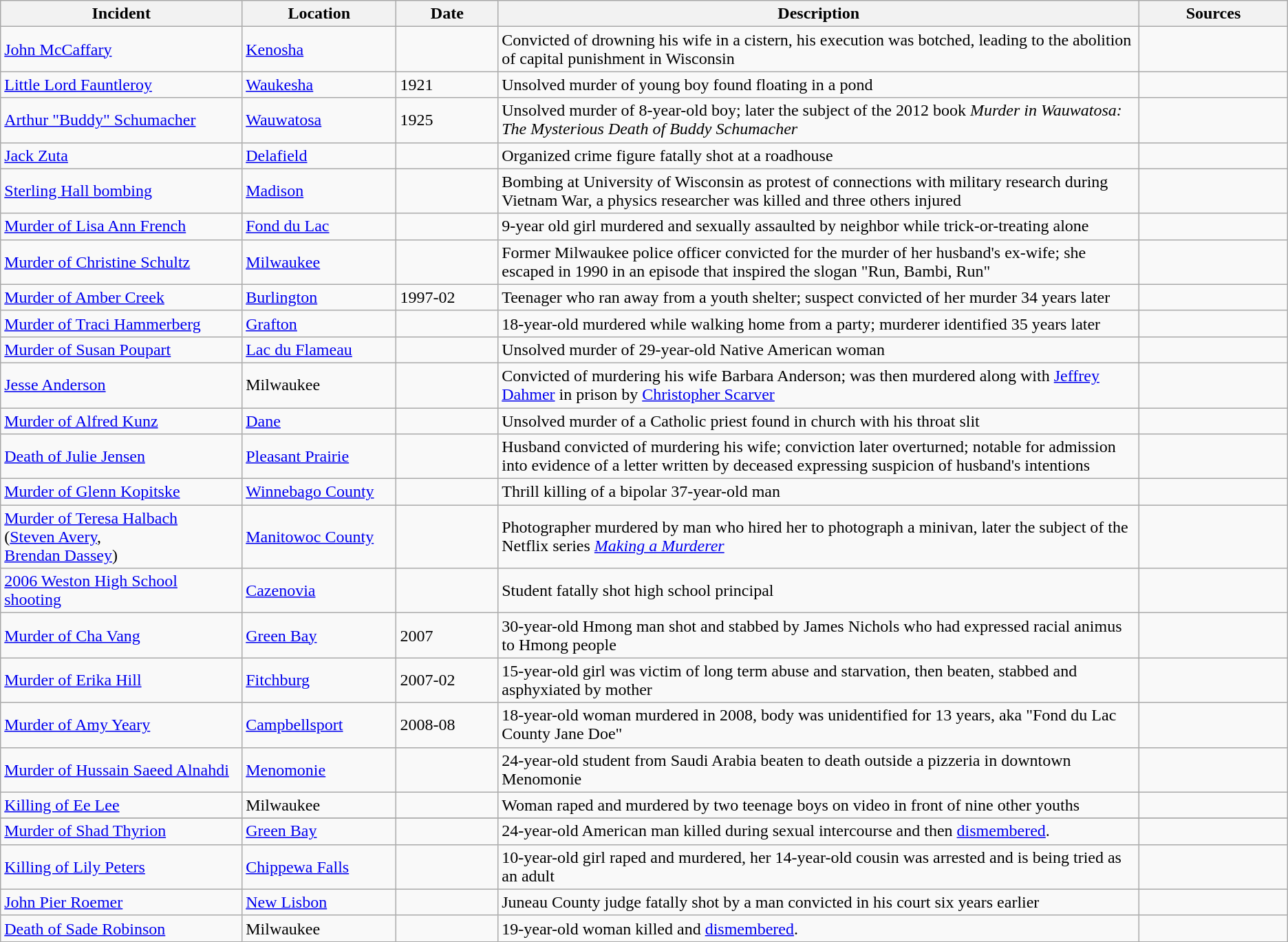<table class="wikitable sortable">
<tr>
<th width="250">Incident</th>
<th width="150">Location</th>
<th width="100">Date</th>
<th width="700">Description</th>
<th width="150">Sources</th>
</tr>
<tr>
<td><a href='#'>John McCaffary</a></td>
<td><a href='#'>Kenosha</a></td>
<td></td>
<td>Convicted of drowning his wife in a cistern, his execution was botched, leading to the abolition of capital punishment in Wisconsin</td>
</tr>
<tr>
<td><a href='#'>Little Lord Fauntleroy</a></td>
<td><a href='#'>Waukesha</a></td>
<td>1921</td>
<td>Unsolved murder of young boy found floating in a pond</td>
<td></td>
</tr>
<tr>
<td><a href='#'>Arthur "Buddy" Schumacher</a></td>
<td><a href='#'>Wauwatosa</a></td>
<td>1925</td>
<td>Unsolved murder of 8-year-old boy; later the subject of the 2012 book <em>Murder in Wauwatosa: The Mysterious Death of Buddy Schumacher</em></td>
<td></td>
</tr>
<tr>
<td><a href='#'>Jack Zuta</a></td>
<td><a href='#'>Delafield</a></td>
<td></td>
<td>Organized crime figure fatally shot at a roadhouse</td>
<td></td>
</tr>
<tr>
<td><a href='#'>Sterling Hall bombing</a></td>
<td><a href='#'>Madison</a></td>
<td></td>
<td>Bombing at University of Wisconsin as protest of connections with military research during Vietnam War, a physics researcher was killed and three others injured</td>
<td></td>
</tr>
<tr>
<td><a href='#'>Murder of Lisa Ann French</a></td>
<td><a href='#'>Fond du Lac</a></td>
<td></td>
<td>9-year old girl murdered and sexually assaulted by neighbor while trick-or-treating alone</td>
<td></td>
</tr>
<tr>
<td><a href='#'>Murder of Christine Schultz</a></td>
<td><a href='#'>Milwaukee</a></td>
<td></td>
<td>Former Milwaukee police officer convicted for the murder of her husband's ex-wife; she escaped in 1990 in an episode that inspired the slogan "Run, Bambi, Run"</td>
<td></td>
</tr>
<tr>
<td><a href='#'>Murder of Amber Creek</a></td>
<td><a href='#'>Burlington</a></td>
<td>1997-02</td>
<td>Teenager who ran away from a youth shelter; suspect convicted of her murder 34 years later</td>
<td></td>
</tr>
<tr>
<td><a href='#'>Murder of Traci Hammerberg</a></td>
<td><a href='#'>Grafton</a></td>
<td></td>
<td>18-year-old murdered while walking home from a party; murderer identified 35 years later</td>
<td></td>
</tr>
<tr>
<td><a href='#'>Murder of Susan Poupart</a></td>
<td><a href='#'>Lac du Flameau</a></td>
<td></td>
<td>Unsolved murder of 29-year-old Native American woman</td>
<td></td>
</tr>
<tr>
<td><a href='#'>Jesse Anderson</a></td>
<td>Milwaukee</td>
<td></td>
<td>Convicted of murdering his wife Barbara Anderson; was then murdered along with <a href='#'>Jeffrey Dahmer</a> in prison by <a href='#'>Christopher Scarver</a></td>
<td></td>
</tr>
<tr>
<td><a href='#'>Murder of Alfred Kunz</a></td>
<td><a href='#'>Dane</a></td>
<td></td>
<td>Unsolved murder of a Catholic priest found in church with his throat slit</td>
</tr>
<tr>
<td><a href='#'>Death of Julie Jensen</a></td>
<td><a href='#'>Pleasant Prairie</a></td>
<td></td>
<td>Husband convicted of murdering his wife; conviction later overturned; notable for admission into evidence of a letter written by deceased expressing suspicion of husband's intentions</td>
<td></td>
</tr>
<tr>
<td><a href='#'>Murder of Glenn Kopitske</a></td>
<td><a href='#'>Winnebago County</a></td>
<td></td>
<td>Thrill killing of a bipolar 37-year-old man</td>
<td></td>
</tr>
<tr>
<td><a href='#'>Murder of Teresa Halbach</a><br>(<a href='#'>Steven Avery</a>,<br><a href='#'>Brendan Dassey</a>)</td>
<td><a href='#'>Manitowoc County</a></td>
<td></td>
<td>Photographer murdered by man who hired her to photograph a minivan, later the subject of the Netflix series <em><a href='#'>Making a Murderer</a></em></td>
<td></td>
</tr>
<tr>
<td><a href='#'>2006 Weston High School shooting</a></td>
<td><a href='#'>Cazenovia</a></td>
<td></td>
<td>Student fatally shot high school principal</td>
<td></td>
</tr>
<tr>
<td><a href='#'>Murder of Cha Vang</a></td>
<td><a href='#'>Green Bay</a></td>
<td>2007</td>
<td>30-year-old Hmong man shot and stabbed by James Nichols who had expressed racial animus to Hmong people</td>
<td></td>
</tr>
<tr>
<td><a href='#'>Murder of Erika Hill</a></td>
<td><a href='#'>Fitchburg</a></td>
<td>2007-02</td>
<td>15-year-old girl was victim of long term abuse and starvation, then beaten, stabbed and asphyxiated by mother</td>
<td></td>
</tr>
<tr>
<td><a href='#'>Murder of Amy Yeary</a></td>
<td><a href='#'>Campbellsport</a></td>
<td>2008-08</td>
<td>18-year-old woman murdered in 2008, body was unidentified for 13 years, aka "Fond du Lac County Jane Doe"</td>
<td></td>
</tr>
<tr>
<td><a href='#'>Murder of Hussain Saeed Alnahdi</a></td>
<td><a href='#'>Menomonie</a></td>
<td></td>
<td>24-year-old student from Saudi Arabia beaten to death outside a pizzeria in downtown Menomonie</td>
<td></td>
</tr>
<tr>
<td><a href='#'>Killing of Ee Lee</a></td>
<td>Milwaukee</td>
<td></td>
<td>Woman raped and murdered by two teenage boys on video in front of nine other youths</td>
<td></td>
</tr>
<tr>
</tr>
<tr>
<td><a href='#'>Murder of Shad Thyrion</a></td>
<td><a href='#'>Green Bay</a></td>
<td></td>
<td>24-year-old American man killed during sexual intercourse and then <a href='#'>dismembered</a>.</td>
<td></td>
</tr>
<tr>
<td><a href='#'>Killing of Lily Peters</a></td>
<td><a href='#'>Chippewa Falls</a></td>
<td></td>
<td>10-year-old girl raped and murdered, her 14-year-old cousin was arrested and is being tried as an adult</td>
</tr>
<tr>
<td><a href='#'>John Pier Roemer</a></td>
<td><a href='#'>New Lisbon</a></td>
<td></td>
<td>Juneau County judge fatally shot by a man convicted in his court six years earlier</td>
<td></td>
</tr>
<tr>
<td><a href='#'>Death of Sade Robinson</a></td>
<td Milwaukee, Wisconsin>Milwaukee</td>
<td></td>
<td>19-year-old woman killed and <a href='#'>dismembered</a>.</td>
<td></td>
</tr>
</table>
